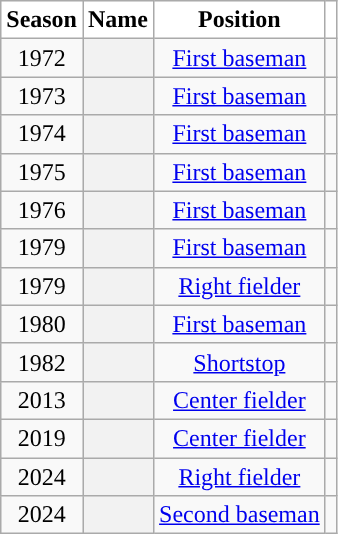<table class="wikitable sortable plainrowheaders" style="text-align:center">
<tr>
<th scope="col" style="background-color:#ffffff; border-top:#">Season</th>
<th scope="col" style="background-color:#ffffff; border-top:#">Name</th>
<th scope="col" style="background-color:#ffffff; border-top:#">Position</th>
<th scope="col" class="unsortable" style="background-color:#ffffff; border-top:#"></th>
</tr>
<tr>
<td>1972</td>
<th scope="row" style="text-align:center"> </th>
<td><a href='#'>First baseman</a></td>
<td></td>
</tr>
<tr>
<td>1973</td>
<th scope="row" style="text-align:center"> </th>
<td><a href='#'>First baseman</a></td>
<td></td>
</tr>
<tr>
<td>1974</td>
<th scope="row" style="text-align:center"> </th>
<td><a href='#'>First baseman</a></td>
<td></td>
</tr>
<tr>
<td>1975</td>
<th scope="row" style="text-align:center"> </th>
<td><a href='#'>First baseman</a></td>
<td></td>
</tr>
<tr>
<td>1976</td>
<th scope="row" style="text-align:center"> </th>
<td><a href='#'>First baseman</a></td>
<td></td>
</tr>
<tr>
<td>1979</td>
<th scope="row" style="text-align:center"> </th>
<td><a href='#'>First baseman</a></td>
<td></td>
</tr>
<tr>
<td>1979</td>
<th scope="row" style="text-align:center"></th>
<td><a href='#'>Right fielder</a></td>
<td></td>
</tr>
<tr>
<td>1980</td>
<th scope="row" style="text-align:center"> </th>
<td><a href='#'>First baseman</a></td>
<td></td>
</tr>
<tr>
<td>1982</td>
<th scope="row" style="text-align:center"></th>
<td><a href='#'>Shortstop</a></td>
<td></td>
</tr>
<tr>
<td>2013</td>
<th scope="row" style="text-align:center"></th>
<td><a href='#'>Center fielder</a></td>
<td></td>
</tr>
<tr>
<td>2019</td>
<th scope="row" style="text-align:center"></th>
<td><a href='#'>Center fielder</a></td>
<td></td>
</tr>
<tr>
<td>2024</td>
<th scope="row" style="text-align:center"></th>
<td><a href='#'>Right fielder</a></td>
<td></td>
</tr>
<tr>
<td>2024</td>
<th scope="row" style="text-align:center"></th>
<td><a href='#'>Second baseman</a></td>
<td></td>
</tr>
</table>
